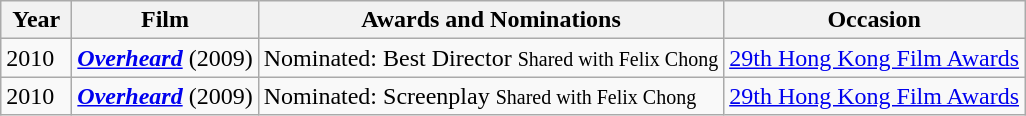<table class="wikitable">
<tr>
<th align="left" valign="top" width="40">Year</th>
<th align="left" valign="top">Film</th>
<th align="left" valign="top">Awards and Nominations</th>
<th align="left" valign="top">Occasion</th>
</tr>
<tr>
<td align="left" valign="top">2010</td>
<td align="left" valign="top"><strong><em><a href='#'>Overheard</a></em></strong> (2009)</td>
<td align="left" valign="top">Nominated: Best Director <small> Shared with Felix Chong </small></td>
<td align="left" valign="top"><a href='#'>29th Hong Kong Film Awards</a></td>
</tr>
<tr>
<td align="left" valign="top">2010</td>
<td align="left" valign="top"><strong><em><a href='#'>Overheard</a></em></strong> (2009)</td>
<td align="left" valign="top">Nominated: Screenplay <small> Shared with Felix Chong </small></td>
<td align="left" valign="top"><a href='#'>29th Hong Kong Film Awards</a></td>
</tr>
</table>
